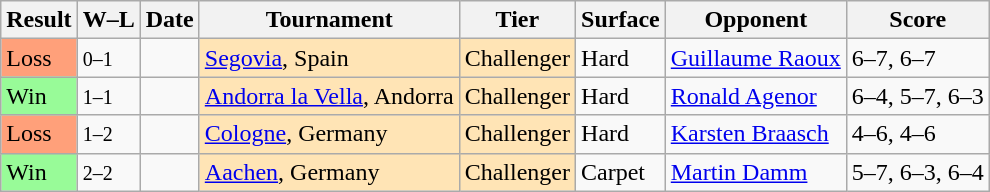<table class="sortable wikitable">
<tr>
<th>Result</th>
<th class="unsortable">W–L</th>
<th>Date</th>
<th>Tournament</th>
<th>Tier</th>
<th>Surface</th>
<th>Opponent</th>
<th class="unsortable">Score</th>
</tr>
<tr>
<td style="background:#ffa07a;">Loss</td>
<td><small>0–1</small></td>
<td></td>
<td style="background:moccasin;"><a href='#'>Segovia</a>, Spain</td>
<td style="background:moccasin;">Challenger</td>
<td>Hard</td>
<td> <a href='#'>Guillaume Raoux</a></td>
<td>6–7, 6–7</td>
</tr>
<tr>
<td style="background:#98fb98;">Win</td>
<td><small>1–1</small></td>
<td></td>
<td style="background:moccasin;"><a href='#'>Andorra la Vella</a>, Andorra</td>
<td style="background:moccasin;">Challenger</td>
<td>Hard</td>
<td> <a href='#'>Ronald Agenor</a></td>
<td>6–4, 5–7, 6–3</td>
</tr>
<tr>
<td style="background:#ffa07a;">Loss</td>
<td><small>1–2</small></td>
<td></td>
<td style="background:moccasin;"><a href='#'>Cologne</a>, Germany</td>
<td style="background:moccasin;">Challenger</td>
<td>Hard</td>
<td> <a href='#'>Karsten Braasch</a></td>
<td>4–6, 4–6</td>
</tr>
<tr>
<td style="background:#98fb98;">Win</td>
<td><small>2–2</small></td>
<td></td>
<td style="background:moccasin;"><a href='#'>Aachen</a>, Germany</td>
<td style="background:moccasin;">Challenger</td>
<td>Carpet</td>
<td> <a href='#'>Martin Damm</a></td>
<td>5–7, 6–3, 6–4</td>
</tr>
</table>
